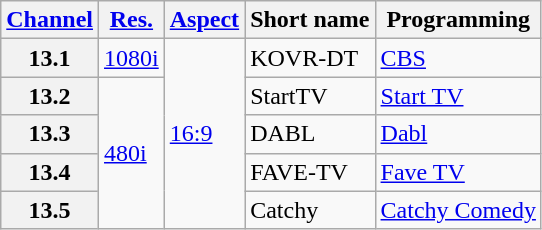<table class="wikitable">
<tr>
<th scope = "col"><a href='#'>Channel</a></th>
<th scope = "col"><a href='#'>Res.</a></th>
<th scope = "col"><a href='#'>Aspect</a></th>
<th scope = "col">Short name</th>
<th scope = "col">Programming</th>
</tr>
<tr>
<th scope = "row">13.1</th>
<td><a href='#'>1080i</a></td>
<td rowspan="5"><a href='#'>16:9</a></td>
<td>KOVR-DT</td>
<td><a href='#'>CBS</a></td>
</tr>
<tr>
<th scope = "row">13.2</th>
<td rowspan="4"><a href='#'>480i</a></td>
<td>StartTV</td>
<td><a href='#'>Start TV</a></td>
</tr>
<tr>
<th scope = "row">13.3</th>
<td>DABL</td>
<td><a href='#'>Dabl</a></td>
</tr>
<tr>
<th scope = "row">13.4</th>
<td>FAVE-TV</td>
<td><a href='#'>Fave TV</a></td>
</tr>
<tr>
<th scope = "row">13.5</th>
<td>Catchy</td>
<td><a href='#'>Catchy Comedy</a></td>
</tr>
</table>
